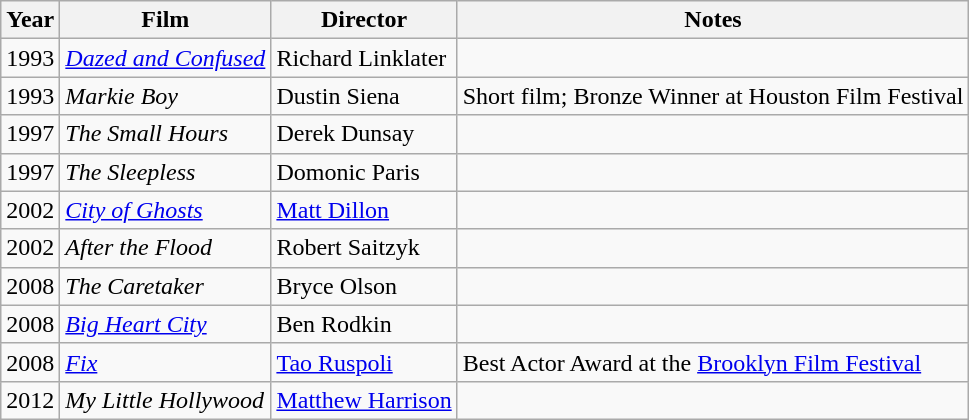<table class="wikitable">
<tr>
<th>Year</th>
<th>Film</th>
<th>Director</th>
<th>Notes</th>
</tr>
<tr>
<td>1993</td>
<td><em><a href='#'>Dazed and Confused</a></em></td>
<td>Richard Linklater</td>
<td></td>
</tr>
<tr>
<td>1993</td>
<td><em>Markie Boy</em></td>
<td>Dustin Siena</td>
<td>Short film; Bronze Winner at Houston Film Festival</td>
</tr>
<tr>
<td>1997</td>
<td><em>The Small Hours</em></td>
<td>Derek Dunsay</td>
<td></td>
</tr>
<tr>
<td>1997</td>
<td><em>The Sleepless</em></td>
<td>Domonic Paris</td>
<td></td>
</tr>
<tr>
<td>2002</td>
<td><em><a href='#'>City of Ghosts</a></em></td>
<td><a href='#'>Matt Dillon</a></td>
<td></td>
</tr>
<tr>
<td>2002</td>
<td><em>After the Flood</em></td>
<td>Robert Saitzyk</td>
<td></td>
</tr>
<tr>
<td>2008</td>
<td><em>The Caretaker</em></td>
<td>Bryce Olson</td>
<td></td>
</tr>
<tr>
<td>2008</td>
<td><em><a href='#'>Big Heart City</a></em></td>
<td>Ben Rodkin</td>
<td></td>
</tr>
<tr>
<td>2008</td>
<td><em><a href='#'>Fix</a></em></td>
<td><a href='#'>Tao Ruspoli</a></td>
<td>Best Actor Award at the <a href='#'>Brooklyn Film Festival</a></td>
</tr>
<tr>
<td>2012</td>
<td><em>My Little Hollywood</em></td>
<td><a href='#'>Matthew Harrison</a></td>
<td></td>
</tr>
</table>
